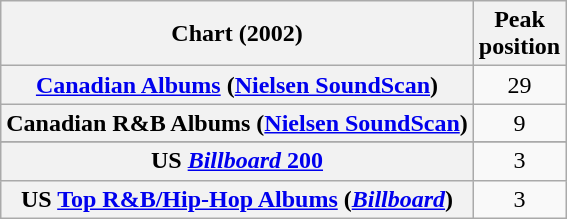<table class="wikitable sortable plainrowheaders" style="text-align:center">
<tr>
<th scope="col">Chart (2002)</th>
<th scope="col">Peak<br> position</th>
</tr>
<tr>
<th scope="row"><a href='#'>Canadian Albums</a> (<a href='#'>Nielsen SoundScan</a>)</th>
<td>29</td>
</tr>
<tr>
<th scope="row">Canadian R&B Albums (<a href='#'>Nielsen SoundScan</a>)</th>
<td>9</td>
</tr>
<tr>
</tr>
<tr>
</tr>
<tr>
<th scope="row">US <a href='#'><em>Billboard</em> 200</a></th>
<td>3</td>
</tr>
<tr>
<th scope="row">US <a href='#'>Top R&B/Hip-Hop Albums</a> (<em><a href='#'>Billboard</a></em>)</th>
<td>3</td>
</tr>
</table>
